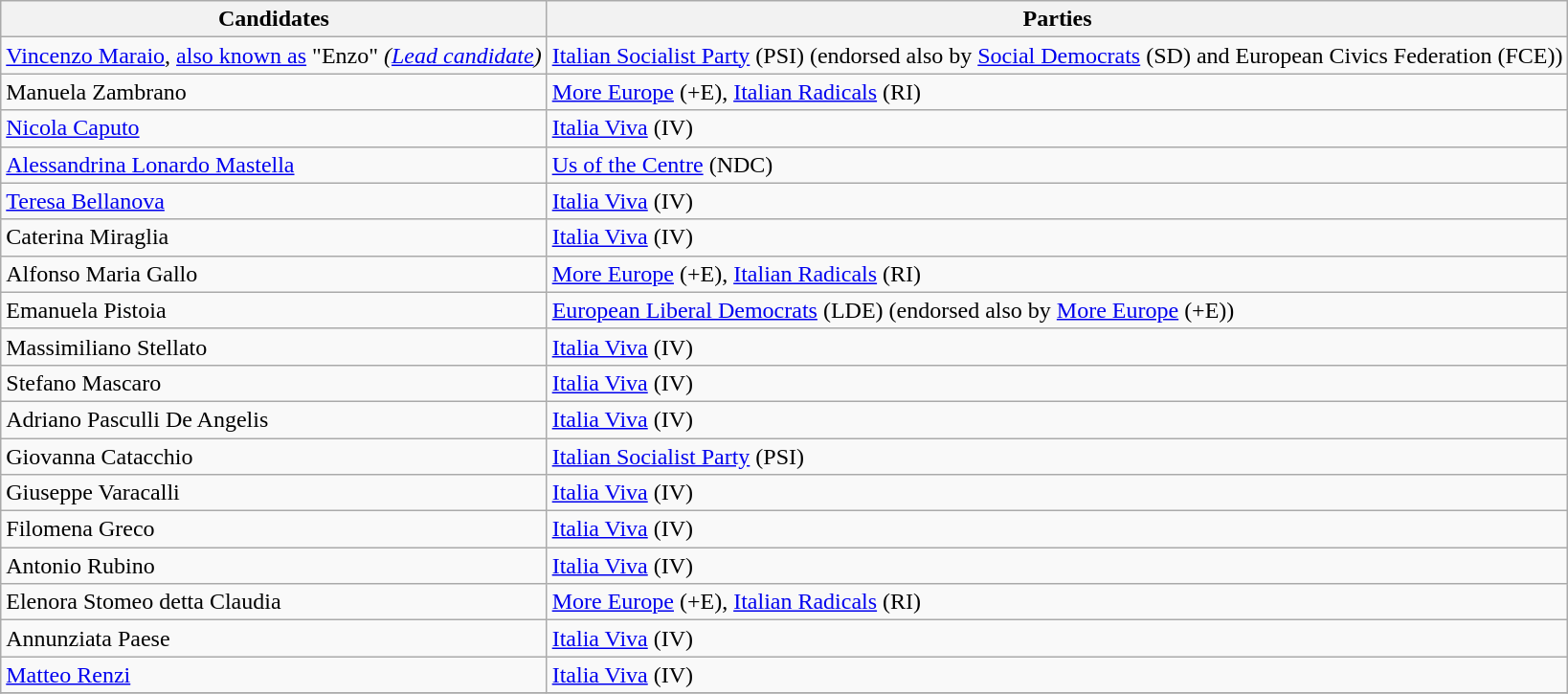<table class="wikitable sortable" style="font-size:100%">
<tr>
<th>Candidates</th>
<th>Parties</th>
</tr>
<tr>
<td><a href='#'>Vincenzo Maraio</a>, <a href='#'>also known as</a> "Enzo" <em>(<a href='#'>Lead candidate</a>)</em></td>
<td><a href='#'>Italian Socialist Party</a> (PSI) (endorsed also by <a href='#'>Social Democrats</a> (SD) and European Civics Federation (FCE))</td>
</tr>
<tr>
<td>Manuela Zambrano</td>
<td><a href='#'>More Europe</a> (+E), <a href='#'>Italian Radicals</a> (RI)</td>
</tr>
<tr>
<td><a href='#'>Nicola Caputo</a></td>
<td><a href='#'>Italia Viva</a> (IV)</td>
</tr>
<tr>
<td><a href='#'>Alessandrina Lonardo Mastella</a></td>
<td><a href='#'>Us of the Centre</a> (NDC)</td>
</tr>
<tr>
<td><a href='#'>Teresa Bellanova</a></td>
<td><a href='#'>Italia Viva</a> (IV)</td>
</tr>
<tr>
<td>Caterina Miraglia</td>
<td><a href='#'>Italia Viva</a> (IV)</td>
</tr>
<tr>
<td>Alfonso Maria Gallo</td>
<td><a href='#'>More Europe</a> (+E), <a href='#'>Italian Radicals</a> (RI)</td>
</tr>
<tr>
<td>Emanuela Pistoia</td>
<td><a href='#'>European Liberal Democrats</a> (LDE) (endorsed also by <a href='#'>More Europe</a> (+E))</td>
</tr>
<tr>
<td>Massimiliano Stellato</td>
<td><a href='#'>Italia Viva</a> (IV)</td>
</tr>
<tr>
<td>Stefano Mascaro</td>
<td><a href='#'>Italia Viva</a> (IV)</td>
</tr>
<tr>
<td>Adriano Pasculli De Angelis</td>
<td><a href='#'>Italia Viva</a> (IV)</td>
</tr>
<tr>
<td>Giovanna Catacchio</td>
<td><a href='#'>Italian Socialist Party</a> (PSI)</td>
</tr>
<tr>
<td>Giuseppe Varacalli</td>
<td><a href='#'>Italia Viva</a> (IV)</td>
</tr>
<tr>
<td>Filomena Greco</td>
<td><a href='#'>Italia Viva</a> (IV)</td>
</tr>
<tr>
<td>Antonio Rubino</td>
<td><a href='#'>Italia Viva</a> (IV)</td>
</tr>
<tr>
<td>Elenora Stomeo detta Claudia</td>
<td><a href='#'>More Europe</a> (+E), <a href='#'>Italian Radicals</a> (RI)</td>
</tr>
<tr>
<td>Annunziata Paese</td>
<td><a href='#'>Italia Viva</a> (IV)</td>
</tr>
<tr>
<td><a href='#'>Matteo Renzi</a></td>
<td><a href='#'>Italia Viva</a> (IV)</td>
</tr>
<tr>
</tr>
</table>
